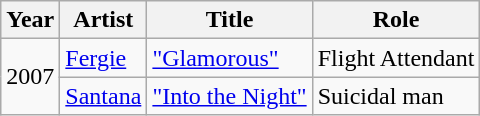<table class="wikitable sortable">
<tr>
<th>Year</th>
<th>Artist</th>
<th>Title</th>
<th>Role</th>
</tr>
<tr>
<td rowspan="2">2007</td>
<td><a href='#'>Fergie</a></td>
<td><a href='#'>"Glamorous"</a></td>
<td>Flight Attendant</td>
</tr>
<tr>
<td><a href='#'>Santana</a></td>
<td><a href='#'>"Into the Night"</a></td>
<td>Suicidal man</td>
</tr>
</table>
